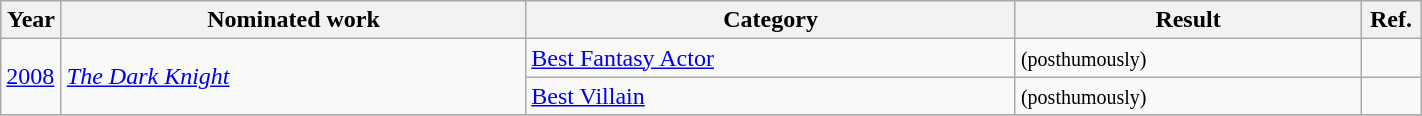<table class="wikitable sortable" width=75%>
<tr>
<th width = 33px>Year</th>
<th>Nominated work</th>
<th>Category</th>
<th>Result</th>
<th width = 33px>Ref.</th>
</tr>
<tr>
<td rowspan=2><a href='#'>2008</a></td>
<td rowspan=2><em><a href='#'>The Dark Knight</a></em></td>
<td><a href='#'>Best Fantasy Actor</a></td>
<td> <small>(posthumously)</small></td>
<td></td>
</tr>
<tr>
<td><a href='#'>Best Villain</a></td>
<td> <small>(posthumously)</small></td>
<td></td>
</tr>
<tr>
</tr>
</table>
